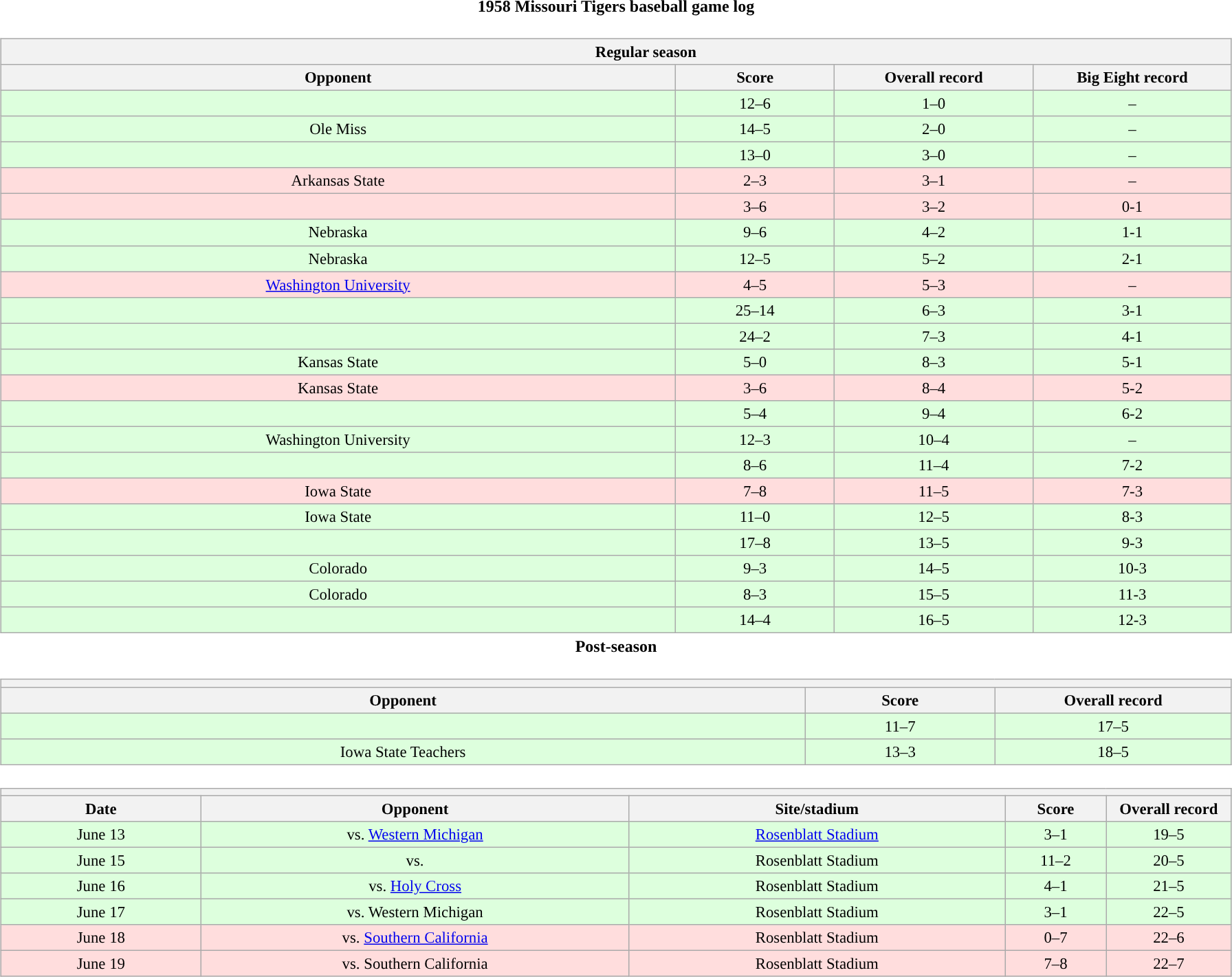<table class="toccolours" width=95% style="clear:both; margin:1.5em auto; text-align:center;">
<tr>
<th colspan=2>1958 Missouri Tigers baseball game log</th>
</tr>
<tr>
<td><br><table class="wikitable collapsible" style="margin:auto; width:100%; text-align:center; font-size:95%">
<tr>
<th colspan=12 style="padding-left:4em;">Regular season</th>
</tr>
<tr>
<th width="17%">Opponent</th>
<th width="4%">Score</th>
<th width="5%">Overall record</th>
<th width="5%">Big Eight record</th>
</tr>
<tr bgcolor="ddffdd">
<td></td>
<td>12–6</td>
<td>1–0</td>
<td>–</td>
</tr>
<tr bgcolor="ddffdd">
<td>Ole Miss</td>
<td>14–5</td>
<td>2–0</td>
<td>–</td>
</tr>
<tr bgcolor="ddffdd">
<td></td>
<td>13–0</td>
<td>3–0</td>
<td>–</td>
</tr>
<tr bgcolor="ffdddd">
<td>Arkansas State</td>
<td>2–3</td>
<td>3–1</td>
<td>–</td>
</tr>
<tr bgcolor="ffdddd">
<td></td>
<td>3–6</td>
<td>3–2</td>
<td>0-1</td>
</tr>
<tr bgcolor="ddffdd">
<td>Nebraska</td>
<td>9–6</td>
<td>4–2</td>
<td>1-1</td>
</tr>
<tr bgcolor="ddffdd">
<td>Nebraska</td>
<td>12–5</td>
<td>5–2</td>
<td>2-1</td>
</tr>
<tr bgcolor="ffdddd">
<td><a href='#'>Washington University</a></td>
<td>4–5</td>
<td>5–3</td>
<td>–</td>
</tr>
<tr bgcolor="ddffdd">
<td></td>
<td>25–14</td>
<td>6–3</td>
<td>3-1</td>
</tr>
<tr bgcolor="ddffdd">
<td></td>
<td>24–2</td>
<td>7–3</td>
<td>4-1</td>
</tr>
<tr bgcolor="ddffdd">
<td>Kansas State</td>
<td>5–0</td>
<td>8–3</td>
<td>5-1</td>
</tr>
<tr bgcolor="ffdddd">
<td>Kansas State</td>
<td>3–6</td>
<td>8–4</td>
<td>5-2</td>
</tr>
<tr bgcolor="ddffdd">
<td></td>
<td>5–4</td>
<td>9–4</td>
<td>6-2</td>
</tr>
<tr bgcolor="ddffdd">
<td>Washington University</td>
<td>12–3</td>
<td>10–4</td>
<td>–</td>
</tr>
<tr bgcolor="ddffdd">
<td></td>
<td>8–6</td>
<td>11–4</td>
<td>7-2</td>
</tr>
<tr bgcolor="ffdddd">
<td>Iowa State</td>
<td>7–8</td>
<td>11–5</td>
<td>7-3</td>
</tr>
<tr bgcolor="ddffdd">
<td>Iowa State</td>
<td>11–0</td>
<td>12–5</td>
<td>8-3</td>
</tr>
<tr bgcolor="ddffdd">
<td></td>
<td>17–8</td>
<td>13–5</td>
<td>9-3</td>
</tr>
<tr bgcolor="ddffdd">
<td>Colorado</td>
<td>9–3</td>
<td>14–5</td>
<td>10-3</td>
</tr>
<tr bgcolor="ddffdd">
<td>Colorado</td>
<td>8–3</td>
<td>15–5</td>
<td>11-3</td>
</tr>
<tr bgcolor="ddffdd">
<td></td>
<td>14–4</td>
<td>16–5</td>
<td>12-3</td>
</tr>
</table>
</td>
</tr>
<tr>
<th colspan=2>Post-season</th>
</tr>
<tr>
<td><br><table class="wikitable collapsible" style="margin:auto; width:100%; text-align:center; font-size:95%">
<tr>
<th colspan=12 style="padding-left:4em;"></th>
</tr>
<tr>
<th width="17%">Opponent</th>
<th width="4%">Score</th>
<th width="5%">Overall record</th>
</tr>
<tr bgcolor="ddffdd">
<td></td>
<td>11–7</td>
<td>17–5</td>
</tr>
<tr bgcolor="ddffdd">
<td>Iowa State Teachers</td>
<td>13–3</td>
<td>18–5</td>
</tr>
</table>
</td>
</tr>
<tr>
<td><br><table class="wikitable collapsible" style="margin:auto; width:100%; text-align:center; font-size:95%">
<tr>
<th colspan=12 style="padding-left:4em;"></th>
</tr>
<tr>
<th width="8%">Date</th>
<th width="17%">Opponent</th>
<th width="15%">Site/stadium</th>
<th width="4%">Score</th>
<th width="5%">Overall record</th>
</tr>
<tr bgcolor="ddffdd">
<td>June 13</td>
<td>vs. <a href='#'>Western Michigan</a></td>
<td><a href='#'>Rosenblatt Stadium</a></td>
<td>3–1</td>
<td>19–5</td>
</tr>
<tr bgcolor="ddffdd">
<td>June 15</td>
<td>vs. </td>
<td>Rosenblatt Stadium</td>
<td>11–2</td>
<td>20–5</td>
</tr>
<tr bgcolor="ddffdd">
<td>June 16</td>
<td>vs. <a href='#'>Holy Cross</a></td>
<td>Rosenblatt Stadium</td>
<td>4–1</td>
<td>21–5</td>
</tr>
<tr bgcolor="ddffdd">
<td>June 17</td>
<td>vs. Western Michigan</td>
<td>Rosenblatt Stadium</td>
<td>3–1</td>
<td>22–5</td>
</tr>
<tr bgcolor="ffdddd">
<td>June 18</td>
<td>vs. <a href='#'>Southern California</a></td>
<td>Rosenblatt Stadium</td>
<td>0–7</td>
<td>22–6</td>
</tr>
<tr bgcolor="ffdddd">
<td>June 19</td>
<td>vs. Southern California</td>
<td>Rosenblatt Stadium</td>
<td>7–8</td>
<td>22–7</td>
</tr>
</table>
</td>
</tr>
</table>
